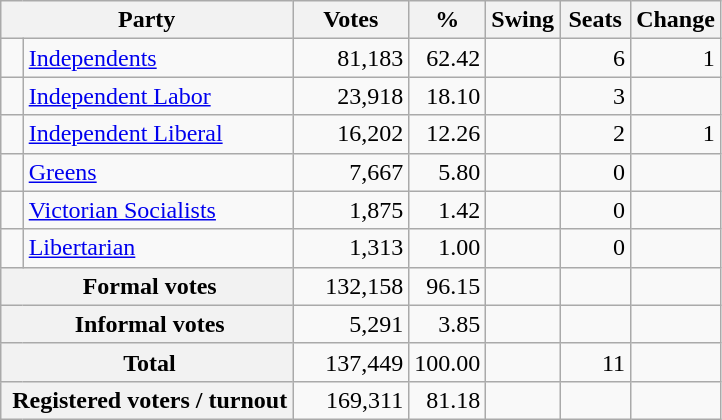<table class="wikitable" style="text-align:right; margin-bottom:0">
<tr>
<th style="width:10px" colspan=3>Party</th>
<th style="width:70px;">Votes</th>
<th style="width:40px;">%</th>
<th style="width:40px;">Swing</th>
<th style="width:40px;">Seats</th>
<th style="width:40px;">Change</th>
</tr>
<tr>
<td> </td>
<td style="text-align:left;" colspan="2"><a href='#'>Independents</a></td>
<td>81,183</td>
<td>62.42</td>
<td></td>
<td>6</td>
<td> 1</td>
</tr>
<tr>
<td> </td>
<td style="text-align:left;" colspan="2"><a href='#'>Independent Labor</a></td>
<td>23,918</td>
<td>18.10</td>
<td></td>
<td>3</td>
<td></td>
</tr>
<tr>
<td> </td>
<td style="text-align:left;" colspan="2"><a href='#'>Independent Liberal</a></td>
<td>16,202</td>
<td>12.26</td>
<td></td>
<td>2</td>
<td> 1</td>
</tr>
<tr>
<td> </td>
<td style="text-align:left;" colspan="2"><a href='#'>Greens</a></td>
<td>7,667</td>
<td>5.80</td>
<td></td>
<td>0</td>
<td></td>
</tr>
<tr>
<td> </td>
<td style="text-align:left;" colspan="2"><a href='#'>Victorian Socialists</a></td>
<td>1,875</td>
<td>1.42</td>
<td></td>
<td>0</td>
<td></td>
</tr>
<tr>
<td> </td>
<td style="text-align:left;" colspan="2"><a href='#'>Libertarian</a></td>
<td>1,313</td>
<td>1.00</td>
<td></td>
<td>0</td>
<td></td>
</tr>
<tr>
<th colspan="3" rowspan="1"> Formal votes</th>
<td>132,158</td>
<td>96.15</td>
<td></td>
<td></td>
<td></td>
</tr>
<tr>
<th colspan="3" rowspan="1"> Informal votes</th>
<td>5,291</td>
<td>3.85</td>
<td></td>
<td></td>
<td></td>
</tr>
<tr>
<th colspan="3" rowspan="1"> Total</th>
<td>137,449</td>
<td>100.00</td>
<td></td>
<td>11</td>
<td></td>
</tr>
<tr>
<th colspan="3" rowspan="1"> Registered voters / turnout</th>
<td>169,311</td>
<td>81.18</td>
<td></td>
<td></td>
<td></td>
</tr>
</table>
